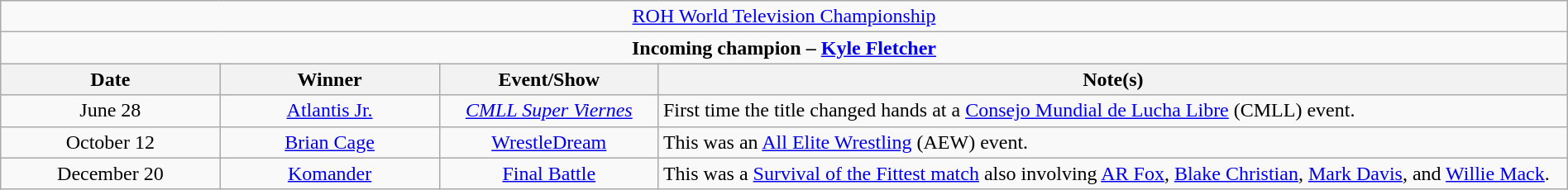<table class="wikitable" style="text-align:center; width:100%;">
<tr>
<td colspan="4" style="text-align: center;"><a href='#'>ROH World Television Championship</a></td>
</tr>
<tr>
<td colspan="4" style="text-align: center;"><strong>Incoming champion – <a href='#'>Kyle Fletcher</a></strong></td>
</tr>
<tr>
<th width=14%>Date</th>
<th width=14%>Winner</th>
<th width=14%>Event/Show</th>
<th width=58%>Note(s)</th>
</tr>
<tr>
<td>June 28</td>
<td><a href='#'>Atlantis Jr.</a></td>
<td><em><a href='#'>CMLL Super Viernes</a></em></td>
<td align=left>First time the title changed hands at a <a href='#'>Consejo Mundial de Lucha Libre</a> (CMLL) event.</td>
</tr>
<tr>
<td>October 12</td>
<td><a href='#'>Brian Cage</a></td>
<td><a href='#'>WrestleDream</a><br></td>
<td align=left>This was an <a href='#'>All Elite Wrestling</a> (AEW) event.</td>
</tr>
<tr>
<td>December 20</td>
<td><a href='#'>Komander</a></td>
<td><a href='#'>Final Battle</a></td>
<td align=left>This was a <a href='#'>Survival of the Fittest match</a> also involving <a href='#'>AR Fox</a>, <a href='#'>Blake Christian</a>, <a href='#'>Mark Davis</a>, and <a href='#'>Willie Mack</a>.</td>
</tr>
</table>
